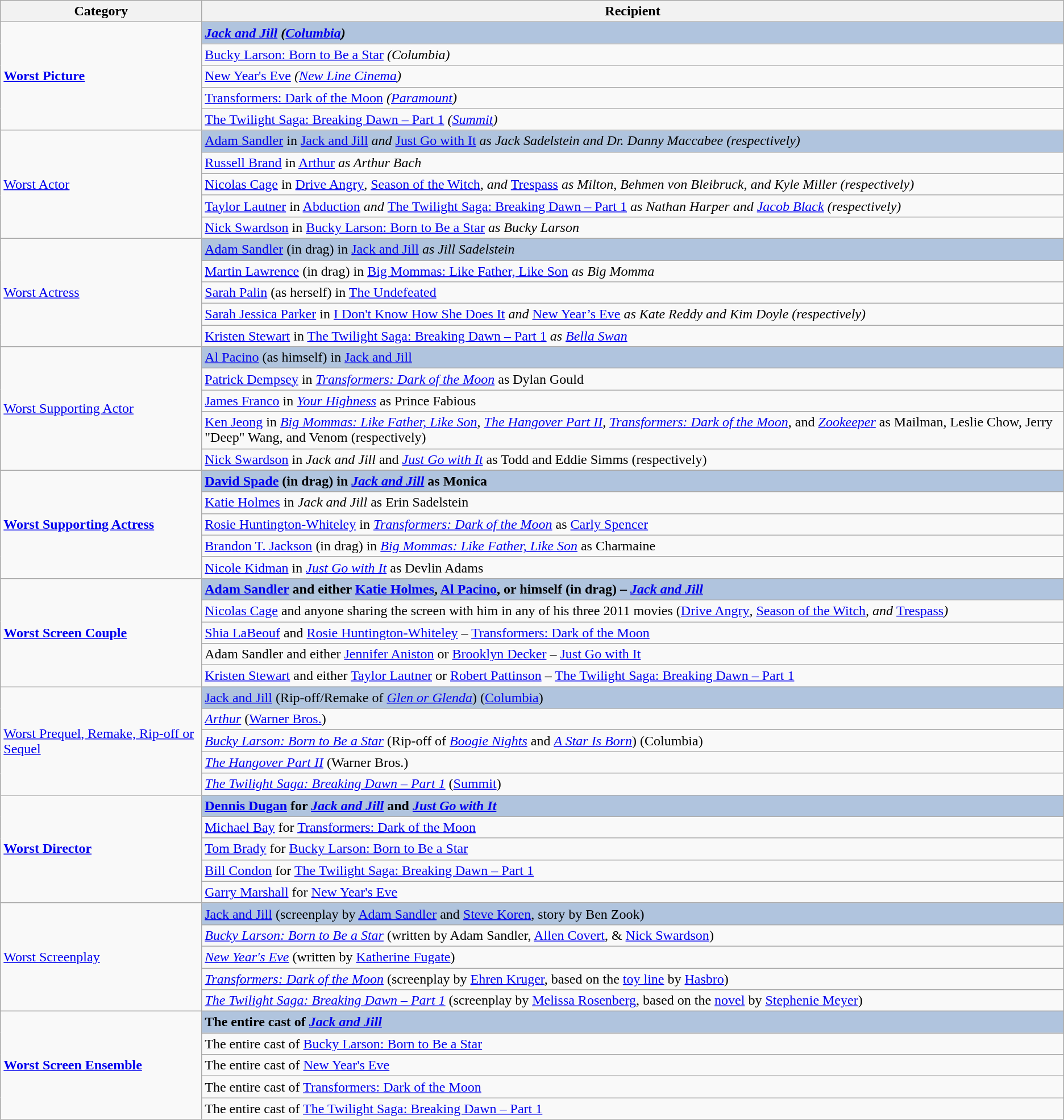<table class="wikitable">
<tr>
<th>Category</th>
<th>Recipient</th>
</tr>
<tr>
<td rowspan=5><strong><a href='#'>Worst Picture</a></strong></td>
<td style="background:#B0C4DE"><strong><em><a href='#'>Jack and Jill</a><em> (<a href='#'>Columbia</a>)<strong></td>
</tr>
<tr>
<td></em><a href='#'>Bucky Larson: Born to Be a Star</a><em> (Columbia)</td>
</tr>
<tr>
<td></em><a href='#'>New Year's Eve</a><em> (<a href='#'>New Line Cinema</a>)</td>
</tr>
<tr>
<td></em><a href='#'>Transformers: Dark of the Moon</a><em> (<a href='#'>Paramount</a>)</td>
</tr>
<tr>
<td></em><a href='#'>The Twilight Saga: Breaking Dawn – Part 1</a><em> (<a href='#'>Summit</a>)</td>
</tr>
<tr>
<td rowspan=5></strong><a href='#'>Worst Actor</a><strong></td>
<td style="background:#B0C4DE"></strong><a href='#'>Adam Sandler</a> in </em><a href='#'>Jack and Jill</a><em> and </em><a href='#'>Just Go with It</a><em> as Jack Sadelstein and Dr. Danny Maccabee (respectively)<strong></td>
</tr>
<tr>
<td><a href='#'>Russell Brand</a> in </em><a href='#'>Arthur</a><em> as Arthur Bach</td>
</tr>
<tr>
<td><a href='#'>Nicolas Cage</a> in </em><a href='#'>Drive Angry</a><em>, </em><a href='#'>Season of the Witch</a><em>, and </em><a href='#'>Trespass</a><em> as Milton, Behmen von Bleibruck, and Kyle Miller (respectively)</td>
</tr>
<tr>
<td><a href='#'>Taylor Lautner</a> in </em><a href='#'>Abduction</a><em> and </em><a href='#'>The Twilight Saga: Breaking Dawn – Part 1</a><em> as Nathan Harper and <a href='#'>Jacob Black</a> (respectively)</td>
</tr>
<tr>
<td><a href='#'>Nick Swardson</a> in </em><a href='#'>Bucky Larson: Born to Be a Star</a><em> as Bucky Larson</td>
</tr>
<tr>
<td rowspan=5></strong><a href='#'>Worst Actress</a><strong></td>
<td style="background:#B0C4DE"></strong><a href='#'>Adam Sandler</a> (in drag) in </em><a href='#'>Jack and Jill</a><em> as Jill Sadelstein<strong></td>
</tr>
<tr>
<td><a href='#'>Martin Lawrence</a> (in drag) in </em><a href='#'>Big Mommas: Like Father, Like Son</a><em> as Big Momma</td>
</tr>
<tr>
<td><a href='#'>Sarah Palin</a> (as herself) in </em><a href='#'>The Undefeated</a><em></td>
</tr>
<tr>
<td><a href='#'>Sarah Jessica Parker</a> in </em><a href='#'>I Don't Know How She Does It</a><em> and </em><a href='#'>New Year’s Eve</a><em> as Kate Reddy and Kim Doyle (respectively)</td>
</tr>
<tr>
<td><a href='#'>Kristen Stewart</a> in </em><a href='#'>The Twilight Saga: Breaking Dawn – Part 1</a><em> as <a href='#'>Bella Swan</a></td>
</tr>
<tr>
<td rowspan=5></strong><a href='#'>Worst Supporting Actor</a><strong></td>
<td style="background:#B0C4DE"></strong><a href='#'>Al Pacino</a> (as himself) in </em><a href='#'>Jack and Jill</a></em></strong></td>
</tr>
<tr>
<td><a href='#'>Patrick Dempsey</a> in <em><a href='#'>Transformers: Dark of the Moon</a></em> as Dylan Gould</td>
</tr>
<tr>
<td><a href='#'>James Franco</a> in <em><a href='#'>Your Highness</a></em> as Prince Fabious</td>
</tr>
<tr>
<td><a href='#'>Ken Jeong</a> in <em><a href='#'>Big Mommas: Like Father, Like Son</a></em>, <em><a href='#'>The Hangover Part II</a></em>, <em><a href='#'>Transformers: Dark of the Moon</a></em>, and <em><a href='#'>Zookeeper</a></em> as Mailman, Leslie Chow, Jerry "Deep" Wang, and Venom (respectively)</td>
</tr>
<tr>
<td><a href='#'>Nick Swardson</a> in <em>Jack and Jill</em> and <em><a href='#'>Just Go with It</a></em> as Todd and Eddie Simms (respectively)</td>
</tr>
<tr>
<td rowspan=5><strong><a href='#'>Worst Supporting Actress</a></strong></td>
<td style="background:#B0C4DE"><strong><a href='#'>David Spade</a> (in drag) in <em><a href='#'>Jack and Jill</a></em> as Monica</strong></td>
</tr>
<tr>
<td><a href='#'>Katie Holmes</a> in <em>Jack and Jill</em> as Erin Sadelstein</td>
</tr>
<tr>
<td><a href='#'>Rosie Huntington-Whiteley</a> in <em><a href='#'>Transformers: Dark of the Moon</a></em> as <a href='#'>Carly Spencer</a></td>
</tr>
<tr>
<td><a href='#'>Brandon T. Jackson</a> (in drag) in <em><a href='#'>Big Mommas: Like Father, Like Son</a></em> as Charmaine</td>
</tr>
<tr>
<td><a href='#'>Nicole Kidman</a> in <em><a href='#'>Just Go with It</a></em> as Devlin Adams</td>
</tr>
<tr>
<td rowspan=5><strong><a href='#'>Worst Screen Couple</a></strong></td>
<td style="background:#B0C4DE"><strong><a href='#'>Adam Sandler</a> and either <a href='#'>Katie Holmes</a>, <a href='#'>Al Pacino</a>, or himself (in drag) – <em><a href='#'>Jack and Jill</a><strong><em></td>
</tr>
<tr>
<td><a href='#'>Nicolas Cage</a> and anyone sharing the screen with him in any of his three 2011 movies (</em><a href='#'>Drive Angry</a><em>, </em><a href='#'>Season of the Witch</a><em>, and </em><a href='#'>Trespass</a><em>)</td>
</tr>
<tr>
<td><a href='#'>Shia LaBeouf</a> and <a href='#'>Rosie Huntington-Whiteley</a> – </em><a href='#'>Transformers: Dark of the Moon</a><em></td>
</tr>
<tr>
<td>Adam Sandler and either <a href='#'>Jennifer Aniston</a> or <a href='#'>Brooklyn Decker</a> – </em><a href='#'>Just Go with It</a><em></td>
</tr>
<tr>
<td><a href='#'>Kristen Stewart</a> and either <a href='#'>Taylor Lautner</a> or <a href='#'>Robert Pattinson</a> – </em><a href='#'>The Twilight Saga: Breaking Dawn – Part 1</a><em></td>
</tr>
<tr>
<td rowspan=5></strong><a href='#'>Worst Prequel, Remake, Rip-off or Sequel</a><strong></td>
<td style="background:#B0C4DE"></em></strong><a href='#'>Jack and Jill</a></em> (Rip-off/Remake of <em><a href='#'>Glen or Glenda</a></em>) (<a href='#'>Columbia</a>)</strong></td>
</tr>
<tr>
<td><em><a href='#'>Arthur</a></em> (<a href='#'>Warner Bros.</a>)</td>
</tr>
<tr>
<td><em><a href='#'>Bucky Larson: Born to Be a Star</a></em> (Rip-off of <em><a href='#'>Boogie Nights</a></em> and <em><a href='#'>A Star Is Born</a></em>) (Columbia)</td>
</tr>
<tr>
<td><em><a href='#'>The Hangover Part II</a></em> (Warner Bros.)</td>
</tr>
<tr>
<td><em><a href='#'>The Twilight Saga: Breaking Dawn – Part 1</a></em> (<a href='#'>Summit</a>)</td>
</tr>
<tr>
<td rowspan=5><strong><a href='#'>Worst Director</a></strong></td>
<td style="background:#B0C4DE"><strong><a href='#'>Dennis Dugan</a> for <em><a href='#'>Jack and Jill</a></em> and <em><a href='#'>Just Go with It</a><strong><em></td>
</tr>
<tr>
<td><a href='#'>Michael Bay</a> for </em><a href='#'>Transformers: Dark of the Moon</a><em></td>
</tr>
<tr>
<td><a href='#'>Tom Brady</a> for </em><a href='#'>Bucky Larson: Born to Be a Star</a><em></td>
</tr>
<tr>
<td><a href='#'>Bill Condon</a> for </em><a href='#'>The Twilight Saga: Breaking Dawn – Part 1</a><em></td>
</tr>
<tr>
<td><a href='#'>Garry Marshall</a> for </em><a href='#'>New Year's Eve</a><em></td>
</tr>
<tr>
<td rowspan=5></strong><a href='#'>Worst Screenplay</a><strong></td>
<td style="background:#B0C4DE"></em></strong><a href='#'>Jack and Jill</a></em> (screenplay by <a href='#'>Adam Sandler</a> and <a href='#'>Steve Koren</a>, story by Ben Zook)</strong></td>
</tr>
<tr>
<td><em><a href='#'>Bucky Larson: Born to Be a Star</a></em> (written by Adam Sandler, <a href='#'>Allen Covert</a>, & <a href='#'>Nick Swardson</a>)</td>
</tr>
<tr>
<td><em><a href='#'>New Year's Eve</a></em> (written by <a href='#'>Katherine Fugate</a>)</td>
</tr>
<tr>
<td><em><a href='#'>Transformers: Dark of the Moon</a></em> (screenplay by <a href='#'>Ehren Kruger</a>, based on the <a href='#'>toy line</a> by <a href='#'>Hasbro</a>)</td>
</tr>
<tr>
<td><em><a href='#'>The Twilight Saga: Breaking Dawn – Part 1</a></em> (screenplay by <a href='#'>Melissa Rosenberg</a>, based on the <a href='#'>novel</a> by <a href='#'>Stephenie Meyer</a>)</td>
</tr>
<tr>
<td rowspan=5><strong><a href='#'>Worst Screen Ensemble</a></strong></td>
<td style="background:#B0C4DE"><strong>The entire cast of <em><a href='#'>Jack and Jill</a><strong><em></td>
</tr>
<tr>
<td>The entire cast of </em><a href='#'>Bucky Larson: Born to Be a Star</a><em></td>
</tr>
<tr>
<td>The entire cast of </em><a href='#'>New Year's Eve</a><em></td>
</tr>
<tr>
<td>The entire cast of </em><a href='#'>Transformers: Dark of the Moon</a><em></td>
</tr>
<tr>
<td>The entire cast of </em><a href='#'>The Twilight Saga: Breaking Dawn – Part 1</a><em></td>
</tr>
</table>
